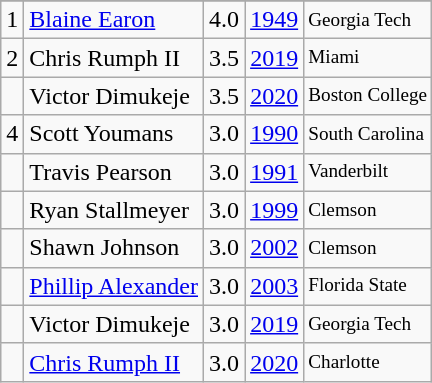<table class="wikitable">
<tr>
</tr>
<tr>
<td>1</td>
<td><a href='#'>Blaine Earon</a></td>
<td>4.0</td>
<td><a href='#'>1949</a></td>
<td style="font-size:80%;">Georgia Tech</td>
</tr>
<tr>
<td>2</td>
<td>Chris Rumph II</td>
<td>3.5</td>
<td><a href='#'>2019</a></td>
<td style="font-size:80%;">Miami</td>
</tr>
<tr>
<td></td>
<td>Victor Dimukeje</td>
<td>3.5</td>
<td><a href='#'>2020</a></td>
<td style="font-size:80%;">Boston College</td>
</tr>
<tr>
<td>4</td>
<td>Scott Youmans</td>
<td>3.0</td>
<td><a href='#'>1990</a></td>
<td style="font-size:80%;">South Carolina</td>
</tr>
<tr>
<td></td>
<td>Travis Pearson</td>
<td>3.0</td>
<td><a href='#'>1991</a></td>
<td style="font-size:80%;">Vanderbilt</td>
</tr>
<tr>
<td></td>
<td>Ryan Stallmeyer</td>
<td>3.0</td>
<td><a href='#'>1999</a></td>
<td style="font-size:80%;">Clemson</td>
</tr>
<tr>
<td></td>
<td>Shawn Johnson</td>
<td>3.0</td>
<td><a href='#'>2002</a></td>
<td style="font-size:80%;">Clemson</td>
</tr>
<tr>
<td></td>
<td><a href='#'>Phillip Alexander</a></td>
<td>3.0</td>
<td><a href='#'>2003</a></td>
<td style="font-size:80%;">Florida State</td>
</tr>
<tr>
<td></td>
<td>Victor Dimukeje</td>
<td>3.0</td>
<td><a href='#'>2019</a></td>
<td style="font-size:80%;">Georgia Tech</td>
</tr>
<tr>
<td></td>
<td><a href='#'>Chris Rumph II</a></td>
<td>3.0</td>
<td><a href='#'>2020</a></td>
<td style="font-size:80%;">Charlotte</td>
</tr>
</table>
